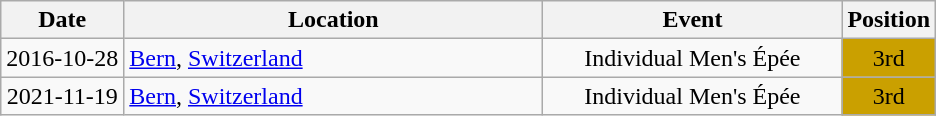<table class="wikitable" style="text-align:center;">
<tr>
<th>Date</th>
<th style="width:17em">Location</th>
<th style="width:12em">Event</th>
<th>Position</th>
</tr>
<tr>
<td>2016-10-28</td>
<td rowspan="1" align="left"> <a href='#'>Bern</a>, <a href='#'>Switzerland</a></td>
<td>Individual Men's Épée</td>
<td bgcolor="caramel">3rd</td>
</tr>
<tr>
<td>2021-11-19</td>
<td rowspan="1" align="left"> <a href='#'>Bern</a>, <a href='#'>Switzerland</a></td>
<td>Individual Men's Épée</td>
<td bgcolor="caramel">3rd</td>
</tr>
</table>
